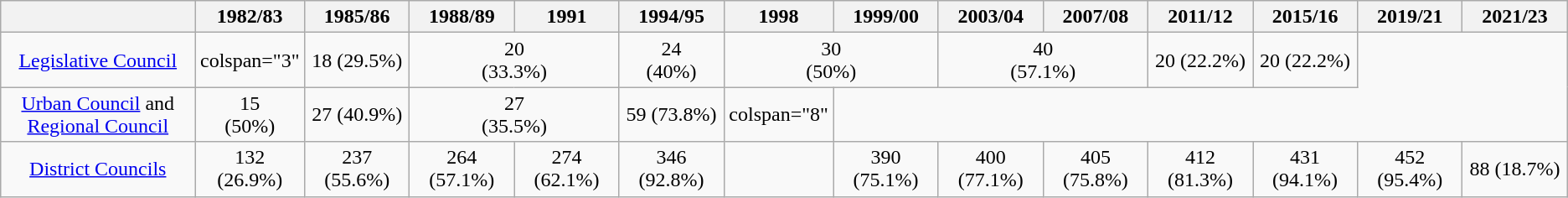<table class="wikitable" style="text-align: center;">
<tr>
<th style=width:10em></th>
<th style=width:5em>1982/83</th>
<th style=width:5em>1985/86</th>
<th style=width:5em>1988/89</th>
<th style=width:5em>1991</th>
<th style=width:5em>1994/95</th>
<th style=width:5em>1998</th>
<th style=width:5em>1999/00</th>
<th style=width:5em>2003/04</th>
<th style=width:5em>2007/08</th>
<th style=width:5em>2011/12</th>
<th style=width:5em>2015/16</th>
<th style=width:5em>2019/21</th>
<th style=width:5em>2021/23</th>
</tr>
<tr>
<td><a href='#'>Legislative Council</a></td>
<td>colspan="3" </td>
<td>18 (29.5%)</td>
<td colspan="2">20<br>(33.3%)</td>
<td>24<br>(40%)</td>
<td colspan="2">30<br>(50%)</td>
<td colspan="2">40<br>(57.1%)</td>
<td>20 (22.2%)</td>
<td>20 (22.2%)</td>
</tr>
<tr>
<td><a href='#'>Urban Council</a> and<br><a href='#'>Regional Council</a></td>
<td>15<br>(50%)</td>
<td>27 (40.9%)</td>
<td colspan="2">27<br>(35.5%)</td>
<td>59 (73.8%)</td>
<td>colspan="8" </td>
</tr>
<tr>
<td><a href='#'>District Councils</a></td>
<td>132 (26.9%)</td>
<td>237 (55.6%)</td>
<td>264 (57.1%)</td>
<td>274 (62.1%)</td>
<td>346 (92.8%)</td>
<td></td>
<td>390 (75.1%)</td>
<td>400 (77.1%)</td>
<td>405 (75.8%)</td>
<td>412 (81.3%)</td>
<td>431 (94.1%)</td>
<td>452 (95.4%)</td>
<td>88 (18.7%)</td>
</tr>
</table>
